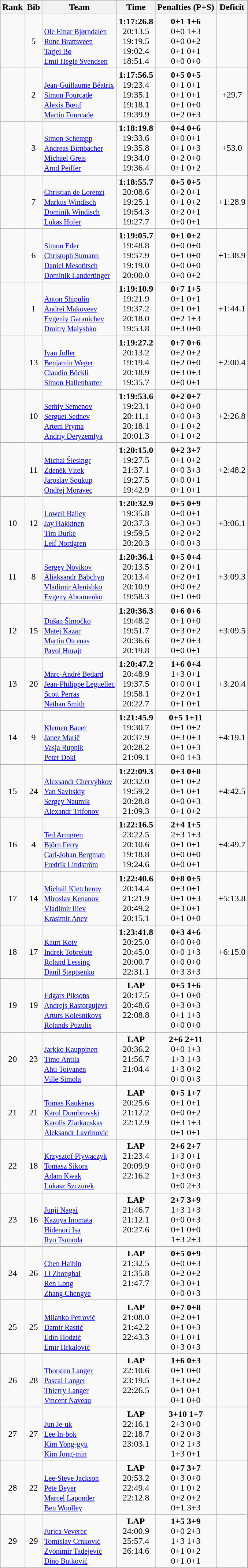<table class="wikitable sortable" style="text-align:center">
<tr>
<th>Rank</th>
<th>Bib</th>
<th>Team</th>
<th>Time</th>
<th>Penalties (P+S)</th>
<th>Deficit</th>
</tr>
<tr>
<td></td>
<td>5</td>
<td align=left><br><small><a href='#'>Ole Einar Bjørndalen</a><br><a href='#'>Rune Brattsveen</a><br><a href='#'>Tarjei Bø</a><br><a href='#'>Emil Hegle Svendsen</a></small></td>
<td><strong>1:17:26.8</strong><br>20:13.5<br>19:19.5<br>19:02.4<br>18:51.4</td>
<td><strong>0+1 1+6</strong><br>0+0 1+3<br>0+0 0+2<br>0+1 0+1<br>0+0 0+0</td>
<td></td>
</tr>
<tr>
<td></td>
<td>2</td>
<td align=left><br><small><a href='#'>Jean-Guillaume Béatrix</a><br><a href='#'>Simon Fourcade</a><br><a href='#'>Alexis Bœuf</a><br><a href='#'>Martin Fourcade</a></small></td>
<td><strong>1:17:56.5</strong><br>19:23.4<br>19:35.1<br>19:18.1<br>19:39.9</td>
<td><strong>0+5 0+5</strong><br>0+1 0+1<br>0+1 0+1<br>0+1 0+0<br>0+2 0+3</td>
<td>+29.7</td>
</tr>
<tr>
<td></td>
<td>3</td>
<td align=left><br><small><a href='#'>Simon Schempp</a><br><a href='#'>Andreas Birnbacher</a><br><a href='#'>Michael Greis</a><br><a href='#'>Arnd Peiffer</a></small></td>
<td><strong>1:18:19.8</strong><br>19:33.6<br>19:35.8<br>19:34.0<br>19:36.4</td>
<td><strong>0+4 0+6</strong><br>0+0 0+1<br>0+1 0+3<br>0+2 0+0<br>0+1 0+2</td>
<td>+53.0</td>
</tr>
<tr>
<td></td>
<td>7</td>
<td align=left><br><small><a href='#'>Christian de Lorenzi</a><br><a href='#'>Markus Windisch</a><br><a href='#'>Dominik Windisch</a><br><a href='#'>Lukas Hofer</a></small></td>
<td><strong>1:18:55.7</strong><br>20:08.6<br>19:25.1<br>19:54.3<br>19:27.7</td>
<td><strong>0+5 0+5</strong><br>0+2 0+1<br>0+1 0+2<br>0+2 0+1<br>0+0 0+1</td>
<td>+1:28.9</td>
</tr>
<tr>
<td></td>
<td>6</td>
<td align=left><br><small><a href='#'>Simon Eder</a><br><a href='#'>Christoph Sumann</a><br><a href='#'>Daniel Mesotitsch</a><br><a href='#'>Dominik Landertinger</a></small></td>
<td><strong>1:19:05.7</strong><br>19:48.8<br>19:57.9<br>19:19.0<br>20:00.0</td>
<td><strong>0+1 0+2</strong><br>0+0 0+0<br>0+1 0+0<br>0+0 0+0<br>0+0 0+2</td>
<td>+1:38.9</td>
</tr>
<tr>
<td></td>
<td>1</td>
<td align=left><br><small><a href='#'>Anton Shipulin</a><br><a href='#'>Andrei Makoveev</a><br><a href='#'>Evgeniy Garanichev</a><br><a href='#'>Dmitry Malyshko</a></small></td>
<td><strong>1:19:10.9</strong><br>19:21.9<br>19:37.2<br>20:18.0<br>19:53.8</td>
<td><strong>0+7 1+5</strong><br>0+1 0+1<br>0+1 0+1<br>0+2 1+3<br>0+3 0+0</td>
<td>+1:44.1</td>
</tr>
<tr>
<td></td>
<td>13</td>
<td align=left><br><small><a href='#'>Ivan Joller</a><br><a href='#'>Benjamin Weger</a><br><a href='#'>Claudio Böckli</a><br><a href='#'>Simon Hallenbarter</a></small></td>
<td><strong>1:19:27.2</strong><br>20:13.2<br>19:19.4<br>20:18.9<br>19:35.7</td>
<td><strong>0+7 0+6</strong><br>0+2 0+2<br>0+2 0+0<br>0+3 0+3<br>0+0 0+1</td>
<td>+2:00.4</td>
</tr>
<tr>
<td></td>
<td>10</td>
<td align=left><br><small><a href='#'>Serhiy Semenov</a><br><a href='#'>Serguei Sednev</a><br><a href='#'>Artem Pryma</a><br><a href='#'>Andriy Deryzemlya</a></small></td>
<td><strong>1:19:53.6</strong><br>19:23.1<br>20:11.1<br>20:18.1<br>20:01.3</td>
<td><strong>0+2 0+7</strong><br>0+0 0+0<br>0+0 0+3<br>0+1 0+2<br>0+1 0+2</td>
<td>+2:26.8</td>
</tr>
<tr>
<td></td>
<td>11</td>
<td align=left><br><small><a href='#'>Michal Šlesingr</a><br><a href='#'>Zdeněk Vítek</a><br><a href='#'>Jaroslav Soukup</a><br><a href='#'>Ondřej Moravec</a></small></td>
<td><strong>1:20:15.0</strong><br>19:27.5<br>21:37.1<br>19:27.5<br>19:42.9</td>
<td><strong>0+2 3+7</strong><br>0+1 0+2<br>0+0 3+3<br>0+0 0+1<br>0+1 0+1</td>
<td>+2:48.2</td>
</tr>
<tr>
<td>10</td>
<td>12</td>
<td align=left><br><small><a href='#'>Lowell Bailey</a><br><a href='#'>Jay Hakkinen</a><br><a href='#'>Tim Burke</a><br><a href='#'>Leif Nordgren</a></small></td>
<td><strong>1:20:32.9</strong><br>19:35.8<br>20:37.3<br>19:59.5<br>20:20.3</td>
<td><strong>0+5 0+9</strong><br>0+0 0+1<br>0+3 0+3<br>0+2 0+2<br>0+0 0+3</td>
<td>+3:06.1</td>
</tr>
<tr>
<td>11</td>
<td>8</td>
<td align=left><br><small><a href='#'>Sergey Novikov</a><br><a href='#'>Aliaksandr Babchyn</a><br><a href='#'>Vladimir Alenishko</a><br><a href='#'>Evgeny Abramenko</a></small></td>
<td><strong>1:20:36.1</strong><br>20:13.5<br>20:13.4<br>20:10.9<br>19:58.3</td>
<td><strong>0+5 0+4</strong><br>0+2 0+1<br>0+2 0+1<br>0+0 0+2<br>0+1 0+0</td>
<td>+3:09.3</td>
</tr>
<tr>
<td>12</td>
<td>15</td>
<td align=left><br><small><a href='#'>Dušan Šimočko</a><br><a href='#'>Matej Kazar</a><br><a href='#'>Martin Otcenas</a><br><a href='#'>Pavol Hurajt</a></small></td>
<td><strong>1:20:36.3</strong><br>19:48.2<br>19:51.7<br>20:36.6<br>20:19.8</td>
<td><strong>0+6 0+6</strong><br>0+1 0+0<br>0+3 0+2<br>0+2 0+3<br>0+0 0+1</td>
<td>+3:09.5</td>
</tr>
<tr>
<td>13</td>
<td>20</td>
<td align=left><br><small><a href='#'>Marc-André Bedard</a><br><a href='#'>Jean-Philippe Leguellec</a><br><a href='#'>Scott Perras</a><br><a href='#'>Nathan Smith</a></small></td>
<td><strong>1:20:47.2</strong><br>20:48.9<br>19:37.5<br>19:58.1<br>20:22.7</td>
<td><strong>1+6 0+4</strong><br>1+3 0+1<br>0+0 0+1<br>0+2 0+1<br>0+1 0+1</td>
<td>+3:20.4</td>
</tr>
<tr>
<td>14</td>
<td>9</td>
<td align=left><br><small><a href='#'>Klemen Bauer</a><br><a href='#'>Janez Marič</a><br><a href='#'>Vasja Rupnik</a><br><a href='#'>Peter Dokl</a></small></td>
<td><strong>1:21:45.9</strong><br>19:30.7<br>20:37.9<br>20:28.2<br>21:09.1</td>
<td><strong>0+5 1+11</strong><br>0+1 0+2<br>0+3 0+3<br>0+1 0+3<br>0+0 1+3</td>
<td>+4:19.1</td>
</tr>
<tr>
<td>15</td>
<td>24</td>
<td align=left><br><small><a href='#'>Alexsandr Chervyhkov</a><br><a href='#'>Yan Savitskiy</a><br><a href='#'>Sergey Naumik</a><br><a href='#'>Alexandr Trifonov</a></small></td>
<td><strong>1:22:09.3</strong><br>20:32.0<br>19:59.2<br>20:28.8<br>21:09.3</td>
<td><strong>0+3 0+8</strong><br>0+1 0+2<br>0+1 0+1<br>0+0 0+3<br>0+1 0+2</td>
<td>+4:42.5</td>
</tr>
<tr>
<td>16</td>
<td>4</td>
<td align=left><br><small><a href='#'>Ted Armgren</a><br><a href='#'>Björn Ferry</a><br><a href='#'>Carl-Johan Bergman</a><br><a href='#'>Fredrik Lindström</a></small></td>
<td><strong>1:22:16.5</strong><br>23:22.5<br>20:10.6<br>19:18.8<br>19:24.6</td>
<td><strong>2+4 1+5</strong><br>2+3 1+3<br>0+1 0+1<br>0+0 0+0<br>0+0 0+1</td>
<td>+4:49.7</td>
</tr>
<tr>
<td>17</td>
<td>14</td>
<td align=left><br><small><a href='#'>Michail Kletcherov</a><br><a href='#'>Miroslav Kenanov</a><br><a href='#'>Vladimir Iliev</a><br><a href='#'>Krasimir Anev</a></small></td>
<td><strong>1:22:40.6</strong><br>20:14.4<br>21:21.9<br>20:49.2<br>20:15.1</td>
<td><strong>0+8 0+5</strong><br>0+3 0+1<br>0+1 0+3<br>0+3 0+1<br>0+1 0+0</td>
<td>+5:13.8</td>
</tr>
<tr>
<td>18</td>
<td>17</td>
<td align=left><br><small><a href='#'>Kauri Koiv</a><br><a href='#'>Indrek Tobreluts</a><br><a href='#'>Roland Lessing</a><br><a href='#'>Danil Steptsenko</a></small></td>
<td><strong>1:23:41.8</strong><br>20:25.0<br>20:45.0<br>20:00.7<br>22:31.1</td>
<td><strong>0+3 4+6</strong><br>0+0 0+0<br>0+0 1+3<br>0+0 0+0<br>0+3 3+3</td>
<td>+6:15.0</td>
</tr>
<tr>
<td>19</td>
<td>19</td>
<td align=left><br><small><a href='#'>Edgars Piksons</a><br><a href='#'>Andrejs Rastorgujevs</a><br><a href='#'>Arturs Kolesnikovs</a><br><a href='#'>Rolands Puzulis</a></small></td>
<td><strong>LAP</strong><br>20:17.5<br>20:48.6<br>22:08.8<br><br></td>
<td><strong>0+5 1+6</strong><br>0+1 0+0<br>0+3 0+3<br>0+1 1+3<br>0+0 0+0</td>
<td></td>
</tr>
<tr>
<td>20</td>
<td>23</td>
<td align=left><br><small><a href='#'>Jarkko Kauppinen</a><br><a href='#'>Timo Antila</a><br><a href='#'>Ahti Toivanen</a><br><a href='#'>Ville Simola</a></small></td>
<td><strong>LAP</strong><br>20:36.2<br>21:56.7<br>21:04.4<br><br></td>
<td><strong>2+6 2+11</strong><br>0+0 1+3<br>1+3 1+3<br>1+3 0+2<br>0+0 0+3</td>
<td></td>
</tr>
<tr>
<td>21</td>
<td>21</td>
<td align=left><br><small><a href='#'>Tomas Kaukėnas</a><br><a href='#'>Karol Dombrovski</a><br><a href='#'>Karolis Zlatkauskas</a><br><a href='#'>Aleksandr Lavrinovic</a></small></td>
<td><strong>LAP</strong><br>20:25.6<br>21:12.2<br>22:12.9<br><br></td>
<td><strong>0+5 1+7</strong><br>0+1 0+1<br>0+0 0+2<br>0+3 1+3<br>0+1 0+1</td>
<td></td>
</tr>
<tr>
<td>22</td>
<td>18</td>
<td align=left><br><small><a href='#'>Krzysztof Plywaczyk</a><br><a href='#'>Tomasz Sikora</a><br><a href='#'>Adam Kwak</a><br><a href='#'>Lukasz Szczurek</a></small></td>
<td><strong>LAP</strong><br>21:23.4<br>20:09.9<br>22:16.2<br><br></td>
<td><strong>2+6 2+7</strong><br>1+3 0+1<br>0+0 0+0<br>1+3 0+3<br>0+0 2+3</td>
<td></td>
</tr>
<tr>
<td>23</td>
<td>16</td>
<td align=left><br><small><a href='#'>Junji Nagai</a><br><a href='#'>Kazuya Inomata</a><br><a href='#'>Hidenori Isa</a><br><a href='#'>Ryo Tsunoda</a></small></td>
<td><strong>LAP</strong><br>21:46.7<br>21:12.1<br>20:27.6<br><br></td>
<td><strong>2+7 3+9</strong><br>1+3 1+3<br>0+0 0+3<br>0+1 0+0<br>1+3 2+3</td>
<td></td>
</tr>
<tr>
<td>24</td>
<td>26</td>
<td align=left><br><small><a href='#'>Chen Haibin</a><br><a href='#'>Li Zhonghai</a><br><a href='#'>Ren Long</a><br><a href='#'>Zhang Chengye</a></small></td>
<td><strong>LAP</strong><br>21:32.5<br>21:35.8<br>21:47.7<br><br></td>
<td><strong>0+5 0+9</strong><br>0+0 0+3<br>0+2 0+2<br>0+3 0+1<br>0+0 0+3</td>
<td></td>
</tr>
<tr>
<td>25</td>
<td>25</td>
<td align=left><br><small><a href='#'>Milanko Petrović</a><br><a href='#'>Damir Rastić</a><br><a href='#'>Edin Hodzić</a><br><a href='#'>Emir Hrkalović</a></small></td>
<td><strong>LAP</strong><br>21:08.0<br>21:42.2<br>22:43.3<br><br></td>
<td><strong>0+7 0+8</strong><br>0+2 0+1<br>0+1 0+3<br>0+1 0+1<br>0+3 0+3</td>
<td></td>
</tr>
<tr>
<td>26</td>
<td>28</td>
<td align=left><br><small><a href='#'>Thorsten Langer</a><br><a href='#'>Pascal Langer</a><br><a href='#'>Thierry Langer</a><br><a href='#'>Vincent Naveau</a></small></td>
<td><strong>LAP</strong><br>22:10.6<br>23:19.5<br>22:26.5<br><br></td>
<td><strong>1+6 0+3</strong><br>0+1 0+0<br>1+3 0+2<br>0+1 0+1<br>0+1 0+0</td>
<td></td>
</tr>
<tr>
<td>27</td>
<td>27</td>
<td align=left><br><small><a href='#'>Jun Je-uk</a><br><a href='#'>Lee In-bok</a><br><a href='#'>Kim Yong-gyu</a><br><a href='#'>Kim Jong-min</a></small></td>
<td><strong>LAP</strong><br>22:16.1<br>22:18.7<br>23:03.1<br><br></td>
<td><strong>3+10 1+7</strong><br>2+3 0+0<br>0+2 0+3<br>0+2 1+3<br>1+3 0+1</td>
<td></td>
</tr>
<tr>
<td>28</td>
<td>22</td>
<td align=left><br><small><a href='#'>Lee-Steve Jackson</a><br><a href='#'>Pete Beyer</a><br><a href='#'>Marcel Laponder</a><br><a href='#'>Ben Woolley</a></small></td>
<td><strong>LAP</strong><br>20:53.2<br>22:49.4<br>22:12.8<br><br></td>
<td><strong>0+7 3+7</strong><br>0+3 0+0<br>0+1 0+2<br>0+2 0+2<br>0+1 3+3</td>
<td></td>
</tr>
<tr>
<td>29</td>
<td>29</td>
<td align=left><br><small><a href='#'>Jurica Veverec</a><br><a href='#'>Tomislav Crnković</a><br><a href='#'>Zvonimir Tadejević</a><br><a href='#'>Dino Butković</a></small></td>
<td><strong>LAP</strong><br>24:00.9<br>25:57.4<br>26:14.6<br><br></td>
<td><strong>1+5 3+9</strong><br>0+0 2+3<br>1+3 1+3<br>0+1 0+2<br>0+1 0+1</td>
<td></td>
</tr>
</table>
